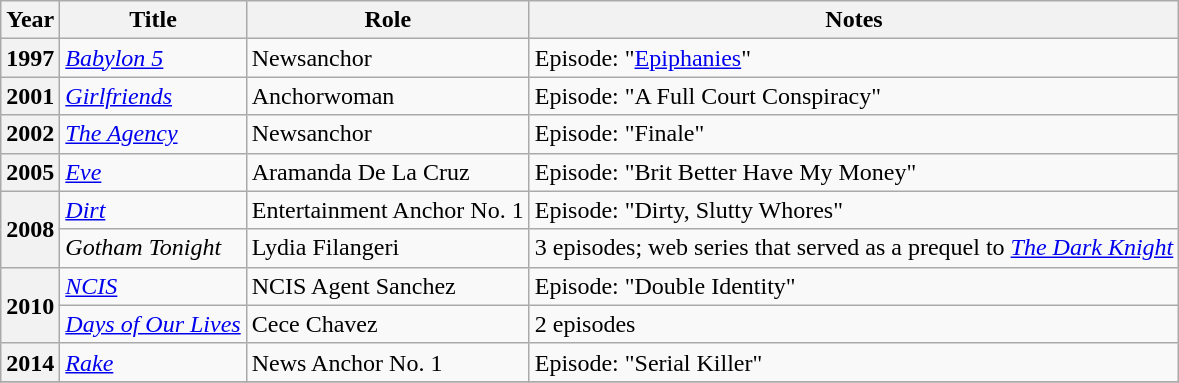<table class="wikitable plainrowheaders sortable">
<tr>
<th>Year</th>
<th>Title<br></th>
<th>Role</th>
<th class="unsortable">Notes</th>
</tr>
<tr>
<th scope="row">1997</th>
<td><em><a href='#'>Babylon 5</a></em></td>
<td>Newsanchor</td>
<td>Episode: "<a href='#'>Epiphanies</a>"</td>
</tr>
<tr>
<th scope="row">2001</th>
<td><em><a href='#'>Girlfriends</a></em></td>
<td>Anchorwoman</td>
<td>Episode: "A Full Court Conspiracy"</td>
</tr>
<tr>
<th scope="row">2002</th>
<td><em><a href='#'>The Agency</a></em></td>
<td>Newsanchor</td>
<td>Episode: "Finale"</td>
</tr>
<tr>
<th scope="row">2005</th>
<td><em><a href='#'>Eve</a></em></td>
<td>Aramanda De La Cruz</td>
<td>Episode: "Brit Better Have My Money"</td>
</tr>
<tr>
<th scope="row" rowspan="2">2008</th>
<td><em><a href='#'>Dirt</a></em></td>
<td>Entertainment Anchor No. 1</td>
<td>Episode: "Dirty, Slutty Whores"</td>
</tr>
<tr>
<td><em>Gotham Tonight</em></td>
<td>Lydia Filangeri</td>
<td>3 episodes; web series that served as a prequel to <em><a href='#'>The Dark Knight</a></em></td>
</tr>
<tr>
<th scope="row" rowspan="2">2010</th>
<td><em><a href='#'>NCIS</a></em></td>
<td>NCIS Agent Sanchez</td>
<td>Episode: "Double Identity"</td>
</tr>
<tr>
<td><em><a href='#'>Days of Our Lives</a></em></td>
<td>Cece Chavez</td>
<td>2 episodes</td>
</tr>
<tr>
<th scope="row">2014</th>
<td><em><a href='#'>Rake</a></em></td>
<td>News Anchor No. 1</td>
<td>Episode: "Serial Killer"</td>
</tr>
<tr>
</tr>
</table>
